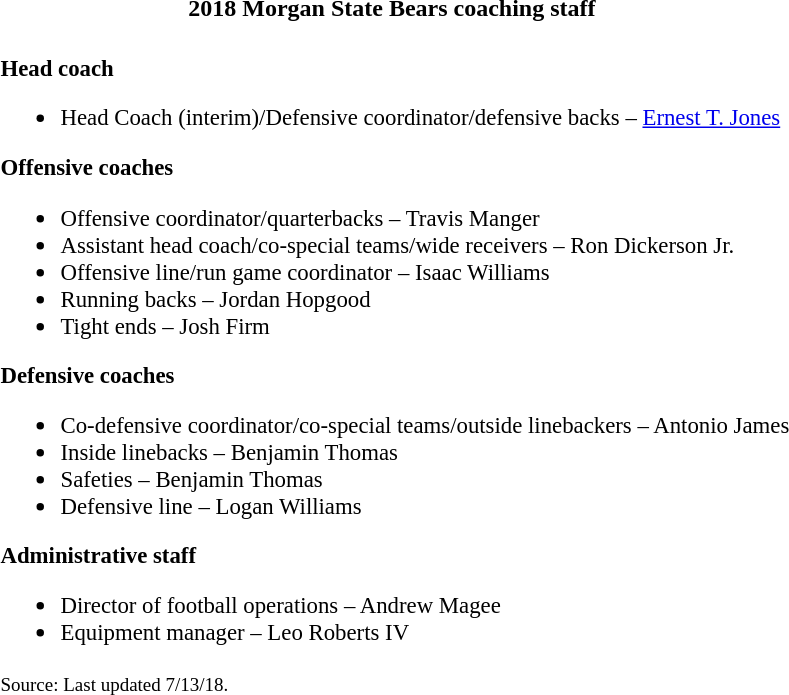<table class="toccolours" style="text-align: left">
<tr align="center">
<th colspan="8" style=>2018 Morgan State Bears coaching staff</th>
</tr>
<tr>
<td valign = "top"></td>
<td style="font-size: 95%;" valign="top"><br><strong>Head coach</strong><ul><li>Head Coach (interim)/Defensive coordinator/defensive backs – <a href='#'>Ernest T. Jones</a></li></ul><strong>Offensive coaches</strong><ul><li>Offensive coordinator/quarterbacks – Travis Manger</li><li>Assistant head coach/co-special teams/wide receivers – Ron Dickerson Jr.</li><li>Offensive line/run game coordinator – Isaac Williams</li><li>Running backs – Jordan Hopgood</li><li>Tight ends – Josh Firm</li></ul><strong>Defensive coaches</strong><ul><li>Co-defensive coordinator/co-special teams/outside linebackers – Antonio James</li><li>Inside linebacks – Benjamin Thomas</li><li>Safeties – Benjamin Thomas</li><li>Defensive line – Logan Williams</li></ul><strong>Administrative staff</strong><ul><li>Director of football operations – Andrew Magee</li><li>Equipment manager – Leo Roberts IV</li></ul><small>Source: Last updated 7/13/18.</small></td>
</tr>
</table>
